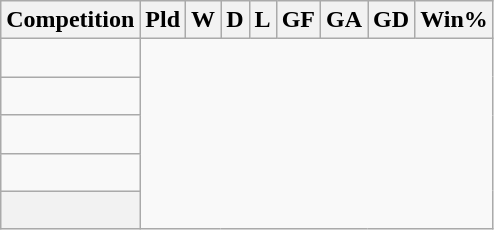<table class="wikitable plainrowheaders" style="text-align:center">
<tr>
<th scope="col">Competition</th>
<th scope="col">Pld</th>
<th scope="col">W</th>
<th scope="col">D</th>
<th scope="col">L</th>
<th scope="col">GF</th>
<th scope="col">GA</th>
<th scope="col">GD</th>
<th scope="col">Win%</th>
</tr>
<tr>
<td align=left><br></td>
</tr>
<tr>
<td align=left><br></td>
</tr>
<tr>
<td align=left><br></td>
</tr>
<tr>
<td align=left><br></td>
</tr>
<tr class="sortbottom">
<th><br></th>
</tr>
</table>
